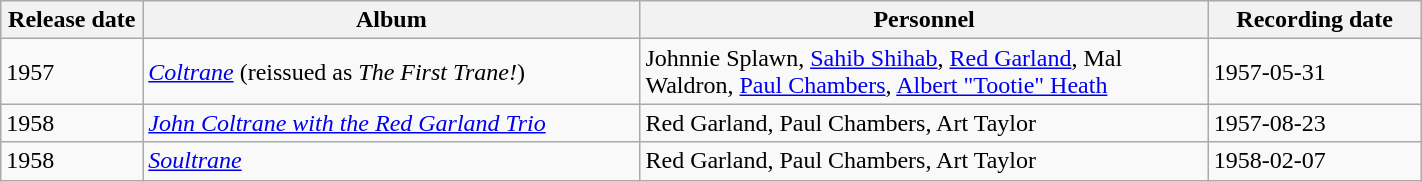<table class="wikitable sortable" style="width:75%">
<tr>
<th style="vertical-align:bottom; text-align:center; width:10%;">Release date</th>
<th style="vertical-align:bottom; text-align:center; width:35%;">Album</th>
<th style="vertical-align:bottom; text-align:center; width:40%;">Personnel</th>
<th style="vertical-align:bottom; text-align:center; width:15%;">Recording date</th>
</tr>
<tr>
<td>1957</td>
<td><em><a href='#'>Coltrane</a></em> (reissued as <em>The First Trane!</em>)</td>
<td>Johnnie Splawn, <a href='#'>Sahib Shihab</a>, <a href='#'>Red Garland</a>, Mal Waldron, <a href='#'>Paul Chambers</a>, <a href='#'>Albert "Tootie" Heath</a></td>
<td>1957-05-31</td>
</tr>
<tr>
<td>1958</td>
<td><em><a href='#'>John Coltrane with the Red Garland Trio</a></em></td>
<td>Red Garland, Paul Chambers, Art Taylor</td>
<td>1957-08-23</td>
</tr>
<tr>
<td>1958</td>
<td><em><a href='#'>Soultrane</a></em></td>
<td>Red Garland, Paul Chambers, Art Taylor</td>
<td>1958-02-07</td>
</tr>
</table>
